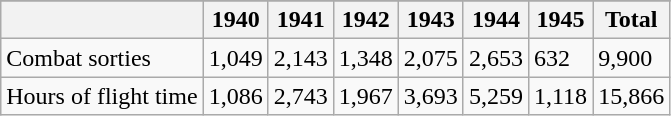<table class="wikitable">
<tr>
</tr>
<tr>
<th></th>
<th>1940</th>
<th>1941</th>
<th>1942</th>
<th>1943</th>
<th>1944</th>
<th>1945</th>
<th>Total</th>
</tr>
<tr>
<td>Combat sorties</td>
<td>1,049</td>
<td>2,143</td>
<td>1,348</td>
<td>2,075</td>
<td>2,653</td>
<td>632</td>
<td>9,900</td>
</tr>
<tr>
<td>Hours of flight time</td>
<td>1,086</td>
<td>2,743</td>
<td>1,967</td>
<td>3,693</td>
<td>5,259</td>
<td>1,118</td>
<td>15,866</td>
</tr>
</table>
